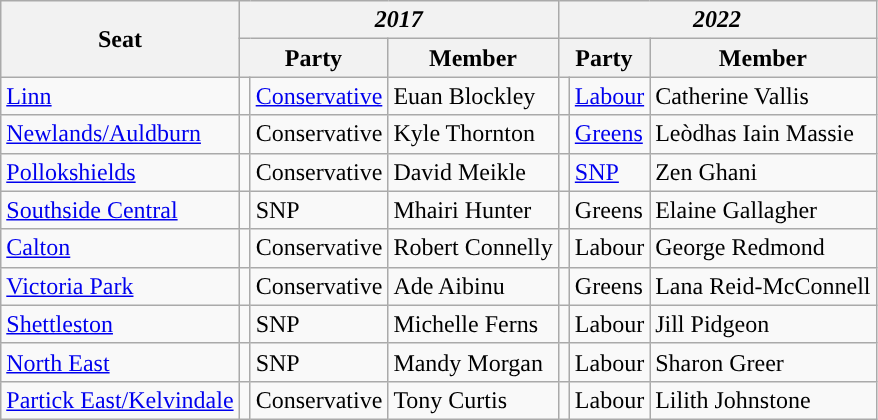<table class="wikitable">
<tr>
<th scope="col" rowspan="2" style="text-align:center">Seat</th>
<th scope="col" colspan="3" style="text-align:center"><em>2017</em></th>
<th scope="col" colspan="3" style="text-align:center"><em>2022</em></th>
</tr>
<tr>
<th colspan="2" style="text-align:center">Party</th>
<th style="text-align:center">Member</th>
<th colspan="2" style="text-align:center">Party</th>
<th style="text-align:center">Member</th>
</tr>
<tr>
<td scope="row"><a href='#'>Linn</a></td>
<td></td>
<td><a href='#'>Conservative</a></td>
<td>Euan Blockley</td>
<td></td>
<td><a href='#'>Labour</a></td>
<td>Catherine Vallis</td>
</tr>
<tr>
<td scope="row"><a href='#'>Newlands/Auldburn</a></td>
<td></td>
<td>Conservative</td>
<td>Kyle Thornton</td>
<td></td>
<td><a href='#'>Greens</a></td>
<td>Leòdhas Iain Massie</td>
</tr>
<tr>
<td scope="row"><a href='#'>Pollokshields</a></td>
<td></td>
<td>Conservative</td>
<td>David Meikle</td>
<td></td>
<td><a href='#'>SNP</a></td>
<td>Zen Ghani</td>
</tr>
<tr>
<td scope="row"><a href='#'>Southside Central</a></td>
<td></td>
<td>SNP</td>
<td>Mhairi Hunter</td>
<td></td>
<td>Greens</td>
<td>Elaine Gallagher</td>
</tr>
<tr>
<td scope="row"><a href='#'>Calton</a></td>
<td></td>
<td>Conservative</td>
<td>Robert Connelly</td>
<td></td>
<td>Labour</td>
<td>George Redmond</td>
</tr>
<tr>
<td scope="row"><a href='#'>Victoria Park</a></td>
<td></td>
<td>Conservative</td>
<td>Ade Aibinu</td>
<td></td>
<td>Greens</td>
<td>Lana Reid-McConnell</td>
</tr>
<tr>
<td scope="row"><a href='#'>Shettleston</a></td>
<td></td>
<td>SNP</td>
<td>Michelle Ferns</td>
<td></td>
<td>Labour</td>
<td>Jill Pidgeon</td>
</tr>
<tr>
<td scope="row"><a href='#'>North East</a></td>
<td></td>
<td>SNP</td>
<td>Mandy Morgan</td>
<td></td>
<td>Labour</td>
<td>Sharon Greer</td>
</tr>
<tr>
<td scope="row"><a href='#'>Partick East/Kelvindale</a></td>
<td></td>
<td>Conservative</td>
<td>Tony Curtis</td>
<td></td>
<td>Labour</td>
<td>Lilith Johnstone</td>
</tr>
</table>
